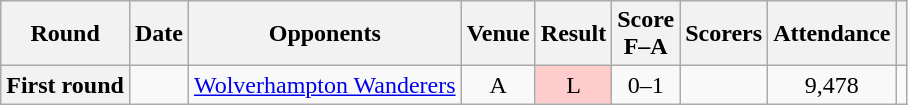<table class="wikitable plainrowheaders sortable" style="text-align:center">
<tr>
<th scope="col">Round</th>
<th scope="col">Date</th>
<th scope="col">Opponents</th>
<th scope="col">Venue</th>
<th scope="col">Result</th>
<th scope="col">Score<br>F–A</th>
<th scope="col" class="unsortable">Scorers</th>
<th scope="col">Attendance</th>
<th scope=col class=unsortable></th>
</tr>
<tr>
<th scope="row">First round</th>
<td align="left"></td>
<td align="left"><a href='#'>Wolverhampton Wanderers</a></td>
<td>A</td>
<td style="background-color:#FFCCCC">L</td>
<td>0–1</td>
<td align="left"></td>
<td>9,478</td>
<td></td>
</tr>
</table>
